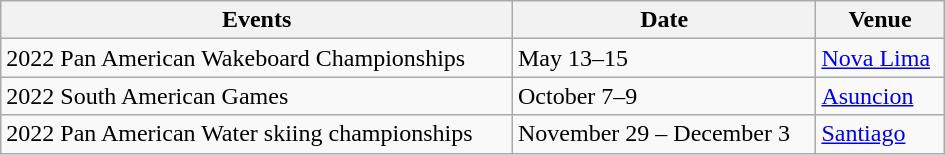<table class="wikitable" width=630>
<tr>
<th>Events</th>
<th>Date</th>
<th>Venue</th>
</tr>
<tr>
<td>2022 Pan American Wakeboard Championships</td>
<td>May 13–15</td>
<td> <a href='#'>Nova Lima</a></td>
</tr>
<tr>
<td>2022 South American Games</td>
<td>October 7–9</td>
<td> <a href='#'>Asuncion</a></td>
</tr>
<tr>
<td>2022 Pan American Water skiing championships</td>
<td>November 29 – December 3</td>
<td> <a href='#'>Santiago</a></td>
</tr>
</table>
